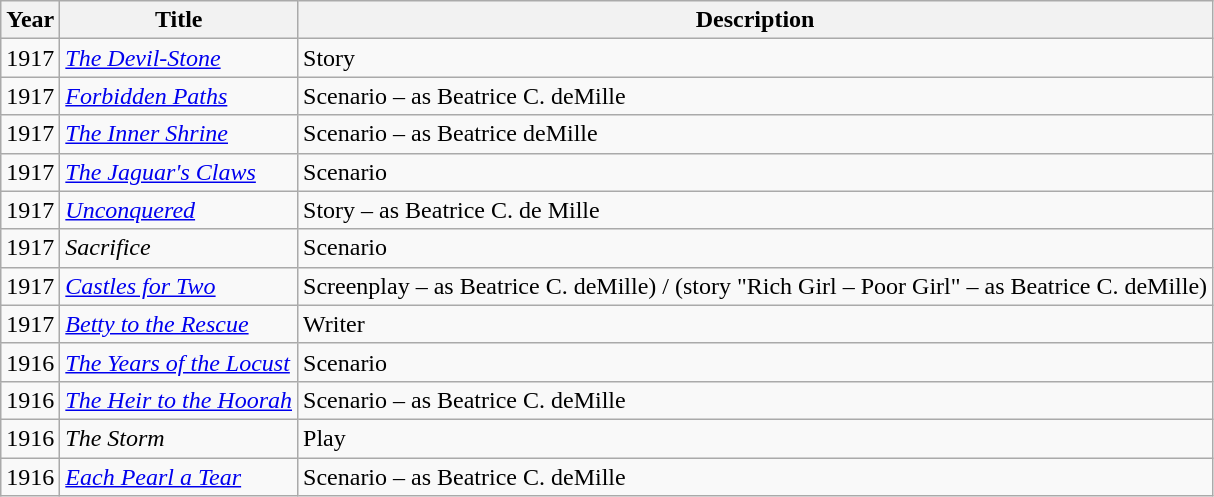<table class="wikitable">
<tr>
<th>Year</th>
<th>Title</th>
<th>Description</th>
</tr>
<tr>
<td>1917</td>
<td><em><a href='#'>The Devil-Stone</a></em></td>
<td>Story</td>
</tr>
<tr>
<td>1917</td>
<td><em><a href='#'>Forbidden Paths</a></em></td>
<td>Scenario – as Beatrice C. deMille</td>
</tr>
<tr>
<td>1917</td>
<td><em><a href='#'>The Inner Shrine</a></em></td>
<td>Scenario – as Beatrice deMille</td>
</tr>
<tr>
<td>1917</td>
<td><em><a href='#'>The Jaguar's Claws</a></em></td>
<td>Scenario</td>
</tr>
<tr>
<td>1917</td>
<td><a href='#'><em>Unconquered</em></a></td>
<td>Story – as Beatrice C. de Mille</td>
</tr>
<tr>
<td>1917</td>
<td><em>Sacrifice</em></td>
<td>Scenario</td>
</tr>
<tr>
<td>1917</td>
<td><em><a href='#'>Castles for Two</a></em></td>
<td>Screenplay – as Beatrice C. deMille) / (story "Rich Girl – Poor Girl" – as Beatrice C. deMille)</td>
</tr>
<tr>
<td>1917</td>
<td><em><a href='#'>Betty to the Rescue</a></em></td>
<td>Writer</td>
</tr>
<tr>
<td>1916</td>
<td><em><a href='#'>The Years of the Locust</a></em></td>
<td>Scenario</td>
</tr>
<tr>
<td>1916</td>
<td><em><a href='#'>The Heir to the Hoorah</a></em></td>
<td>Scenario – as Beatrice C. deMille</td>
</tr>
<tr>
<td>1916</td>
<td><em>The Storm</em></td>
<td>Play</td>
</tr>
<tr>
<td>1916</td>
<td><em><a href='#'>Each Pearl a Tear</a></em></td>
<td>Scenario – as Beatrice C. deMille</td>
</tr>
</table>
